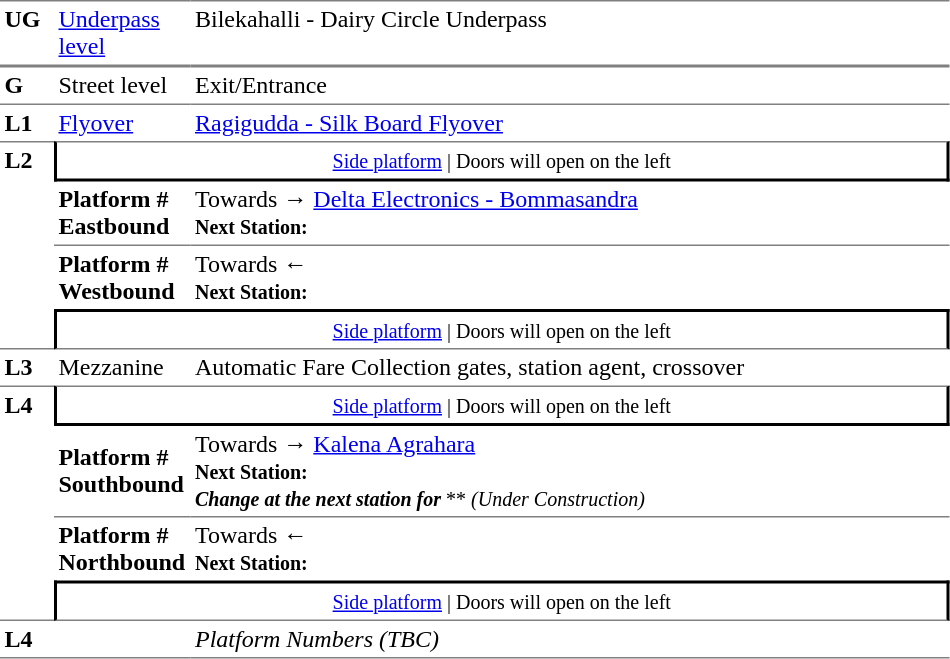<table table border=0 cellspacing=0 cellpadding=3>
<tr>
<td style="border-bottom:solid 1px gray;border-top:solid 1px gray;" width="30" valign="top"><strong>UG</strong></td>
<td style="border-top:solid 1px gray;border-bottom:solid 1px gray;" width="85" valign="top"><a href='#'>Underpass level</a></td>
<td style="border-top:solid 1px gray;border-bottom:solid 1px gray;" width="500" valign="top">Bilekahalli - Dairy Circle Underpass</td>
</tr>
<tr>
<td style="border-bottom:solid 1px gray;border-top:solid 1px gray;" width="30" valign="top"><strong>G</strong></td>
<td style="border-top:solid 1px gray;border-bottom:solid 1px gray;" width="85" valign="top">Street level</td>
<td style="border-top:solid 1px gray;border-bottom:solid 1px gray;" width="500" valign="top">Exit/Entrance</td>
</tr>
<tr>
<td><strong>L1</strong></td>
<td><a href='#'>Flyover</a></td>
<td><a href='#'>Ragigudda - Silk Board Flyover</a></td>
</tr>
<tr>
<td style="border-top:solid 1px gray;border-bottom:solid 1px gray;" width=30 rowspan=4 valign=top><strong>L2</strong></td>
<td style="border-top:solid 1px gray;border-right:solid 2px black;border-left:solid 2px black;border-bottom:solid 2px black;text-align:center;" colspan=2><small><a href='#'>Side platform</a> | Doors will open on the left </small></td>
</tr>
<tr>
<td style="border-bottom:solid 1px gray;" width=85><span><strong>Platform #</strong><br><strong>Eastbound</strong></span></td>
<td style="border-bottom:solid 1px gray;" width=500>Towards → <a href='#'>Delta Electronics - Bommasandra</a><br><small><strong>Next Station:</strong> </small></td>
</tr>
<tr>
<td><span><strong>Platform #</strong><br><strong>Westbound</strong></span></td>
<td>Towards ← <br><small><strong>Next Station:</strong> </small></td>
</tr>
<tr>
<td style="border-top:solid 2px black;border-right:solid 2px black;border-left:solid 2px black;border-bottom:solid 1px gray;" colspan=2  align=center><small><a href='#'>Side platform</a> | Doors will open on the left </small></td>
</tr>
<tr>
<td><strong>L3</strong></td>
<td valign="top">Mezzanine</td>
<td valign="top">Automatic Fare Collection gates, station agent, crossover</td>
</tr>
<tr>
<td style="border-top:solid 1px gray;border-bottom:solid 1px gray;" width=30 rowspan=4 valign=top><strong>L4</strong></td>
<td style="border-top:solid 1px gray;border-right:solid 2px black;border-left:solid 2px black;border-bottom:solid 2px black;text-align:center;" colspan=2><small><a href='#'>Side platform</a> | Doors will open on the left </small></td>
</tr>
<tr>
<td style="border-bottom:solid 1px gray;" width=85><span><strong>Platform #</strong><br><strong>Southbound</strong></span></td>
<td style="border-bottom:solid 1px gray;" width=500>Towards → <a href='#'>Kalena Agrahara</a><br><small><strong>Next Station:</strong> <br><strong><em>Change at the next station for </em></strong> ** <em>(Under Construction)</em></small></td>
</tr>
<tr>
<td><span><strong>Platform #</strong><br><strong>Northbound</strong></span></td>
<td>Towards ← <br><small><strong>Next Station:</strong> </small></td>
</tr>
<tr>
<td style="border-top:solid 2px black;border-right:solid 2px black;border-left:solid 2px black;border-bottom:solid 1px gray;" colspan=2  align=center><small><a href='#'>Side platform</a> | Doors will open on the left </small></td>
</tr>
<tr>
<td rowspan="2" style="border-bottom:solid 1px gray;" width="30" valign="top"><strong>L4</strong></td>
<td style="border-bottom:solid 1px gray;" width="85"></td>
<td style="border-bottom:solid 1px gray;" width="500"><em>Platform Numbers (TBC)</em></td>
</tr>
<tr>
</tr>
</table>
